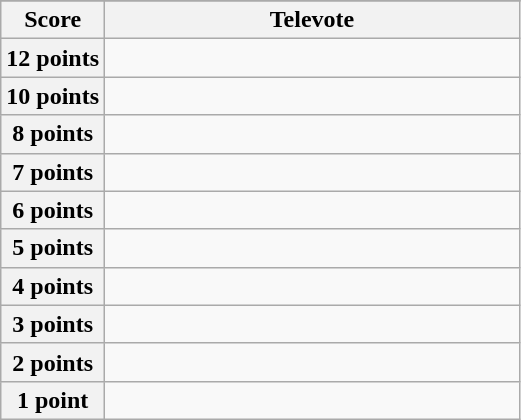<table class="wikitable">
<tr>
</tr>
<tr>
<th scope="col" width="20%">Score</th>
<th scope="col" width="80%">Televote</th>
</tr>
<tr>
<th scope="row">12 points</th>
<td></td>
</tr>
<tr>
<th scope="row">10 points</th>
<td></td>
</tr>
<tr>
<th scope="row">8 points</th>
<td></td>
</tr>
<tr>
<th scope="row">7 points</th>
<td></td>
</tr>
<tr>
<th scope="row">6 points</th>
<td></td>
</tr>
<tr>
<th scope="row">5 points</th>
<td></td>
</tr>
<tr>
<th scope="row">4 points</th>
<td></td>
</tr>
<tr>
<th scope="row">3 points</th>
<td></td>
</tr>
<tr>
<th scope="row">2 points</th>
<td></td>
</tr>
<tr>
<th scope="row">1 point</th>
<td></td>
</tr>
</table>
